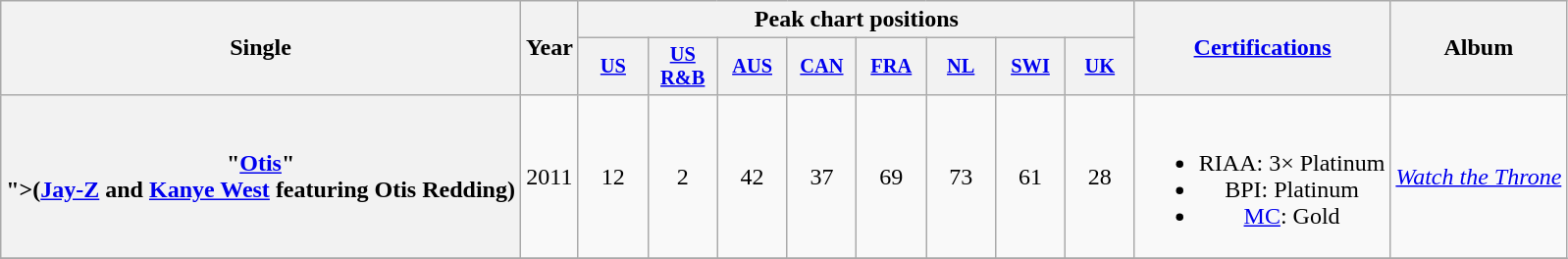<table class="wikitable plainrowheaders" style="text-align:center;">
<tr>
<th rowspan="2" scope="col">Single</th>
<th rowspan="2" scope="col">Year</th>
<th colspan="8">Peak chart positions</th>
<th rowspan="2"><a href='#'>Certifications</a></th>
<th rowspan="2" scope="col">Album</th>
</tr>
<tr>
<th style="width:3em;font-size:85%"><a href='#'>US</a><br></th>
<th style="width:3em;font-size:85%"><a href='#'>US<br>R&B</a><br></th>
<th style="width:3em;font-size:85%"><a href='#'>AUS</a><br></th>
<th style="width:3em;font-size:85%"><a href='#'>CAN</a><br></th>
<th style="width:3em;font-size:85%"><a href='#'>FRA</a><br></th>
<th style="width:3em;font-size:85%"><a href='#'>NL</a><br></th>
<th style="width:3em;font-size:85%"><a href='#'>SWI</a><br></th>
<th style="width:3em;font-size:85%"><a href='#'>UK</a><br></th>
</tr>
<tr>
<th scope="row">"<a href='#'>Otis</a>"<br><span>">(<a href='#'>Jay-Z</a> and <a href='#'>Kanye West</a> featuring Otis Redding)</span></th>
<td>2011</td>
<td>12</td>
<td>2</td>
<td>42</td>
<td>37</td>
<td>69</td>
<td>73</td>
<td>61</td>
<td>28</td>
<td><br><ul><li>RIAA: 3× Platinum</li><li>BPI: Platinum</li><li><a href='#'>MC</a>: Gold</li></ul></td>
<td><em><a href='#'>Watch the Throne</a></em></td>
</tr>
<tr>
</tr>
</table>
